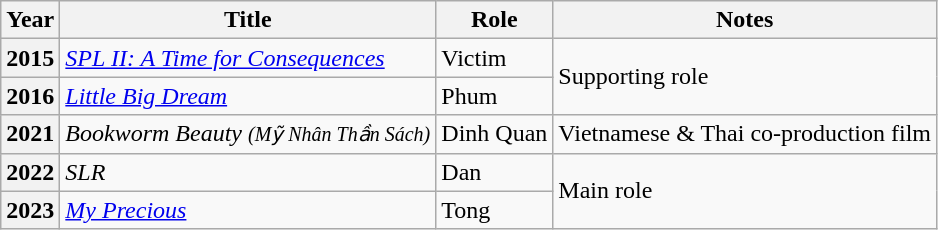<table class="wikitable plainrowheaders sortable">
<tr>
<th>Year</th>
<th>Title</th>
<th>Role</th>
<th class="unsortable">Notes</th>
</tr>
<tr>
<th rowspan="1" align="center">2015</th>
<td><em><a href='#'>SPL II: A Time for Consequences</a></em></td>
<td>Victim</td>
<td rowspan="2">Supporting role</td>
</tr>
<tr>
<th rowspan="1" align="center">2016</th>
<td><em><a href='#'>Little Big Dream</a></em></td>
<td>Phum</td>
</tr>
<tr>
<th rowspan="1" align="center">2021</th>
<td><em>Bookworm Beauty <small>(Mỹ Nhân Thần Sách)</small></em></td>
<td>Dinh Quan</td>
<td>Vietnamese & Thai co-production film</td>
</tr>
<tr>
<th rowspan="1" align="center">2022</th>
<td><em>SLR</em></td>
<td>Dan</td>
<td rowspan="2">Main role</td>
</tr>
<tr>
<th rowspan="1" align="center">2023</th>
<td><em><a href='#'>My Precious</a></em></td>
<td>Tong</td>
</tr>
</table>
